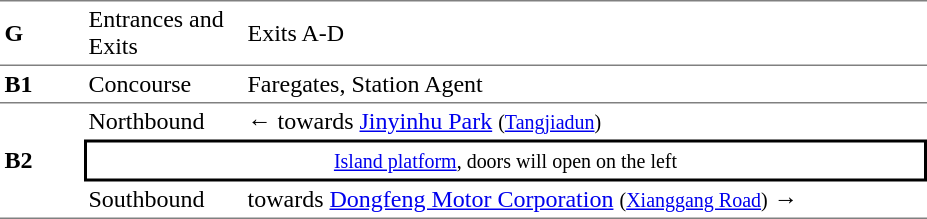<table table border=0 cellspacing=0 cellpadding=3>
<tr>
<td style="border-top:solid 1px gray;border-bottom:solid 1px gray;" width=50><strong>G</strong></td>
<td style="border-top:solid 1px gray;border-bottom:solid 1px gray;" width=100>Entrances and Exits</td>
<td style="border-top:solid 1px gray;border-bottom:solid 1px gray;" width=450>Exits A-D</td>
</tr>
<tr>
<td style="border-top:solid 0px gray;border-bottom:solid 1px gray;" width=50><strong>B1</strong></td>
<td style="border-top:solid 0px gray;border-bottom:solid 1px gray;" width=100>Concourse</td>
<td style="border-top:solid 0px gray;border-bottom:solid 1px gray;" width=450>Faregates, Station Agent</td>
</tr>
<tr>
<td style="border-bottom:solid 1px gray;" rowspan=3><strong>B2</strong></td>
<td>Northbound</td>
<td>←  towards <a href='#'>Jinyinhu Park</a> <small>(<a href='#'>Tangjiadun</a>)</small></td>
</tr>
<tr>
<td style="border-right:solid 2px black;border-left:solid 2px black;border-top:solid 2px black;border-bottom:solid 2px black;text-align:center;" colspan=2><small><a href='#'>Island platform</a>, doors will open on the left</small></td>
</tr>
<tr>
<td style="border-bottom:solid 1px gray;">Southbound</td>
<td style="border-bottom:solid 1px gray;"> towards <a href='#'>Dongfeng Motor Corporation</a> <small>(<a href='#'>Xianggang Road</a>)</small> →</td>
</tr>
</table>
